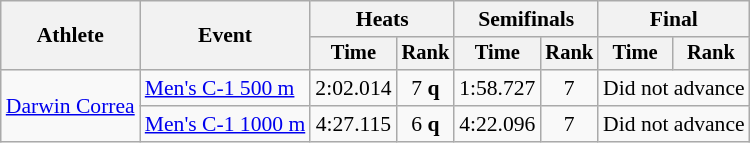<table class="wikitable" style="font-size:90%">
<tr>
<th rowspan=2>Athlete</th>
<th rowspan=2>Event</th>
<th colspan=2>Heats</th>
<th colspan=2>Semifinals</th>
<th colspan=2>Final</th>
</tr>
<tr style="font-size:95%">
<th>Time</th>
<th>Rank</th>
<th>Time</th>
<th>Rank</th>
<th>Time</th>
<th>Rank</th>
</tr>
<tr align=center>
<td align=left rowspan=2><a href='#'>Darwin Correa</a></td>
<td align=left><a href='#'>Men's C-1 500 m</a></td>
<td>2:02.014</td>
<td>7 <strong>q</strong></td>
<td>1:58.727</td>
<td>7</td>
<td colspan=2>Did not advance</td>
</tr>
<tr align=center>
<td align=left><a href='#'>Men's C-1 1000 m</a></td>
<td>4:27.115</td>
<td>6 <strong>q</strong></td>
<td>4:22.096</td>
<td>7</td>
<td colspan=2>Did not advance</td>
</tr>
</table>
